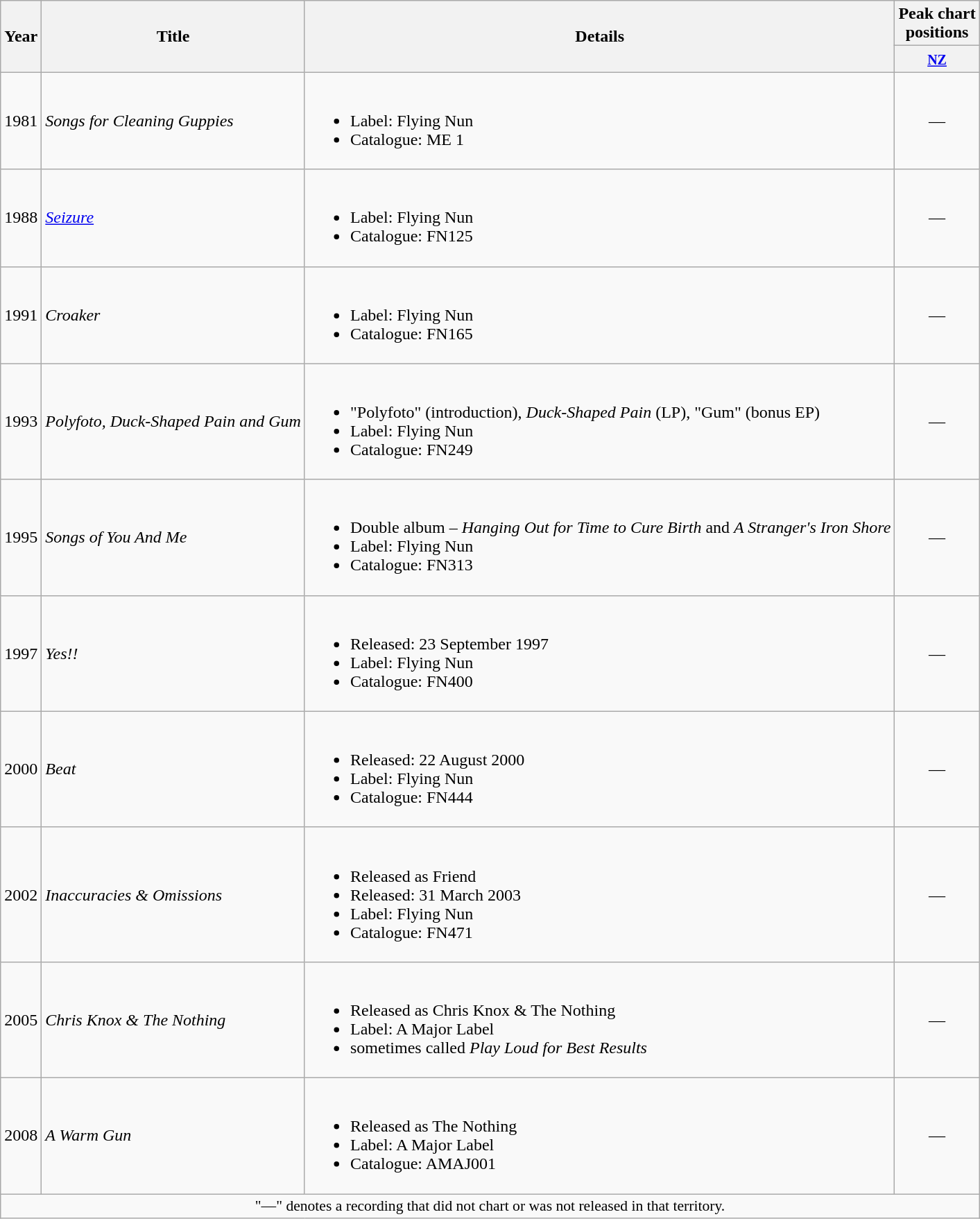<table class="wikitable plainrowheaders">
<tr>
<th rowspan="2">Year</th>
<th rowspan="2">Title</th>
<th rowspan="2">Details</th>
<th>Peak chart<br>positions</th>
</tr>
<tr>
<th><small><a href='#'>NZ</a></small></th>
</tr>
<tr>
<td>1981</td>
<td><em>Songs for Cleaning Guppies</em></td>
<td><br><ul><li>Label: Flying Nun</li><li>Catalogue: ME 1</li></ul></td>
<td style="text-align:center;">—</td>
</tr>
<tr>
<td>1988</td>
<td><em><a href='#'>Seizure</a></em></td>
<td><br><ul><li>Label: Flying Nun</li><li>Catalogue: FN125</li></ul></td>
<td style="text-align:center;">—</td>
</tr>
<tr>
<td>1991</td>
<td><em>Croaker</em></td>
<td><br><ul><li>Label: Flying Nun</li><li>Catalogue: FN165</li></ul></td>
<td style="text-align:center;">—</td>
</tr>
<tr>
<td>1993</td>
<td><em>Polyfoto, Duck-Shaped Pain and Gum</em></td>
<td><br><ul><li>"Polyfoto" (introduction), <em>Duck-Shaped Pain</em> (LP), "Gum" (bonus EP)</li><li>Label: Flying Nun</li><li>Catalogue: FN249</li></ul></td>
<td style="text-align:center;">—</td>
</tr>
<tr>
<td>1995</td>
<td><em>Songs of You And Me</em></td>
<td><br><ul><li>Double album – <em>Hanging Out for Time to Cure Birth</em> and <em>A Stranger's Iron Shore</em></li><li>Label: Flying Nun</li><li>Catalogue: FN313</li></ul></td>
<td style="text-align:center;">—</td>
</tr>
<tr>
<td>1997</td>
<td><em>Yes!!</em></td>
<td><br><ul><li>Released: 23 September 1997</li><li>Label: Flying Nun</li><li>Catalogue: FN400</li></ul></td>
<td style="text-align:center;">—</td>
</tr>
<tr>
<td>2000</td>
<td><em>Beat</em></td>
<td><br><ul><li>Released: 22 August 2000</li><li>Label: Flying Nun</li><li>Catalogue: FN444</li></ul></td>
<td style="text-align:center;">—</td>
</tr>
<tr>
<td>2002</td>
<td><em>Inaccuracies & Omissions</em></td>
<td><br><ul><li>Released as Friend</li><li>Released: 31 March 2003</li><li>Label: Flying Nun</li><li>Catalogue: FN471</li></ul></td>
<td style="text-align:center;">—</td>
</tr>
<tr>
<td>2005</td>
<td><em>Chris Knox & The Nothing</em></td>
<td><br><ul><li>Released as Chris Knox & The Nothing</li><li>Label: A Major Label</li><li>sometimes called <em>Play Loud for Best Results</em></li></ul></td>
<td style="text-align:center;">—</td>
</tr>
<tr>
<td>2008</td>
<td><em>A Warm Gun</em></td>
<td><br><ul><li>Released as The Nothing</li><li>Label: A Major Label</li><li>Catalogue: AMAJ001</li></ul></td>
<td style="text-align:center;">—</td>
</tr>
<tr>
<td colspan="4"  style="font-size:90%; text-align:center;">"—" denotes a recording that did not chart or was not released in that territory.</td>
</tr>
</table>
